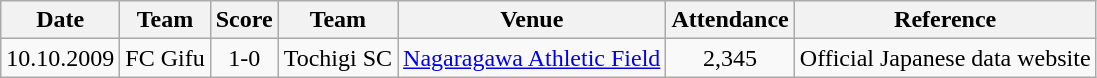<table class="wikitable" style="text-align:center;">
<tr>
<th>Date</th>
<th>Team</th>
<th>Score</th>
<th>Team</th>
<th>Venue</th>
<th>Attendance</th>
<th>Reference</th>
</tr>
<tr>
<td>10.10.2009</td>
<td>FC Gifu</td>
<td>1-0</td>
<td>Tochigi SC</td>
<td><a href='#'>Nagaragawa Athletic Field</a></td>
<td>2,345</td>
<td>Official Japanese data website </td>
</tr>
</table>
